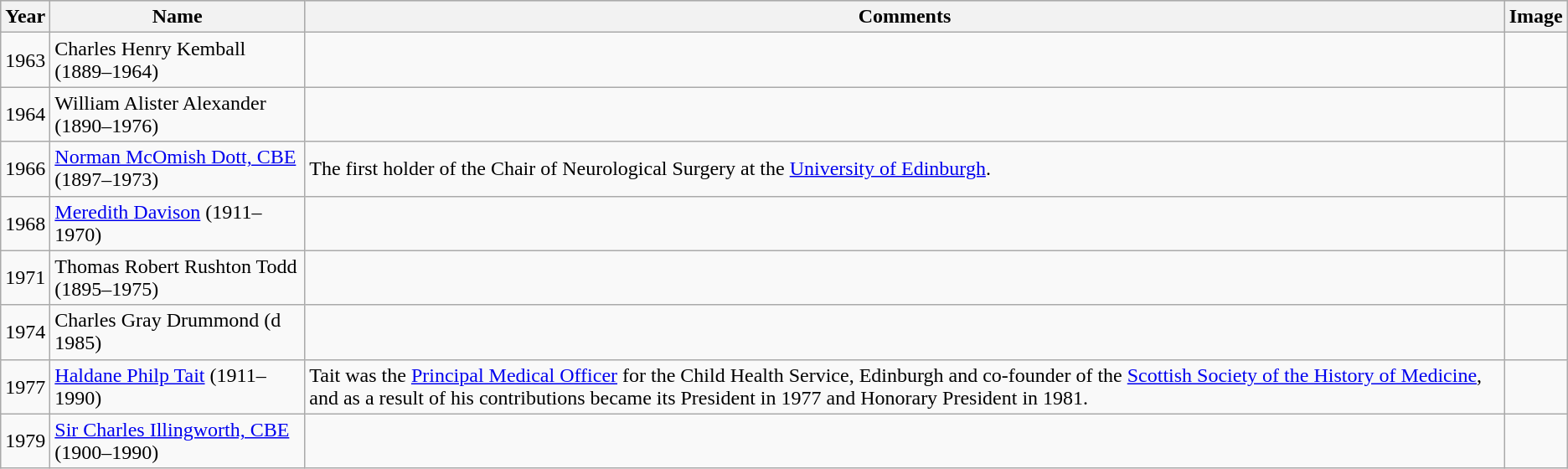<table class="wikitable plainrowheaders sortable">
<tr style="background:#ccc; text-align:center;">
<th scope="col" class="unsortable">Year</th>
<th scope="col">Name</th>
<th scope="col">Comments</th>
<th scope="col">Image</th>
</tr>
<tr>
<td>1963</td>
<td>Charles Henry Kemball (1889–1964)</td>
<td></td>
<td></td>
</tr>
<tr>
<td>1964</td>
<td>William Alister Alexander (1890–1976)</td>
<td></td>
<td></td>
</tr>
<tr>
<td>1966</td>
<td><a href='#'>Norman McOmish Dott, CBE</a> (1897–1973)</td>
<td>The first holder of the Chair of Neurological Surgery at the <a href='#'>University of Edinburgh</a>.</td>
<td></td>
</tr>
<tr>
<td>1968</td>
<td><a href='#'>Meredith Davison</a> (1911–1970)</td>
<td></td>
<td></td>
</tr>
<tr>
<td>1971</td>
<td>Thomas Robert Rushton Todd (1895–1975)</td>
<td></td>
<td></td>
</tr>
<tr>
<td>1974</td>
<td>Charles Gray Drummond (d 1985)</td>
<td></td>
<td></td>
</tr>
<tr>
<td>1977</td>
<td><a href='#'>Haldane Philp Tait</a> (1911–1990)</td>
<td>Tait was the <a href='#'>Principal Medical Officer</a> for the Child Health Service, Edinburgh and co-founder of the <a href='#'>Scottish Society of the History of Medicine</a>, and as a result of his contributions became its President in 1977 and Honorary President in 1981.</td>
<td></td>
</tr>
<tr>
<td>1979</td>
<td><a href='#'>Sir Charles Illingworth, CBE</a> (1900–1990)</td>
<td></td>
<td></td>
</tr>
</table>
